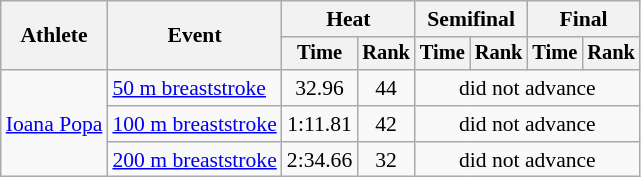<table class=wikitable style="font-size:90%">
<tr>
<th rowspan="2">Athlete</th>
<th rowspan="2">Event</th>
<th colspan="2">Heat</th>
<th colspan="2">Semifinal</th>
<th colspan="2">Final</th>
</tr>
<tr style="font-size:95%">
<th>Time</th>
<th>Rank</th>
<th>Time</th>
<th>Rank</th>
<th>Time</th>
<th>Rank</th>
</tr>
<tr align=center>
<td align=left rowspan=3><a href='#'>Ioana Popa</a></td>
<td align=left><a href='#'>50 m breaststroke</a></td>
<td>32.96</td>
<td>44</td>
<td colspan=4>did not advance</td>
</tr>
<tr align=center>
<td align=left><a href='#'>100 m breaststroke</a></td>
<td>1:11.81</td>
<td>42</td>
<td colspan=4>did not advance</td>
</tr>
<tr align=center>
<td align=left><a href='#'>200 m breaststroke</a></td>
<td>2:34.66</td>
<td>32</td>
<td colspan=4>did not advance</td>
</tr>
</table>
